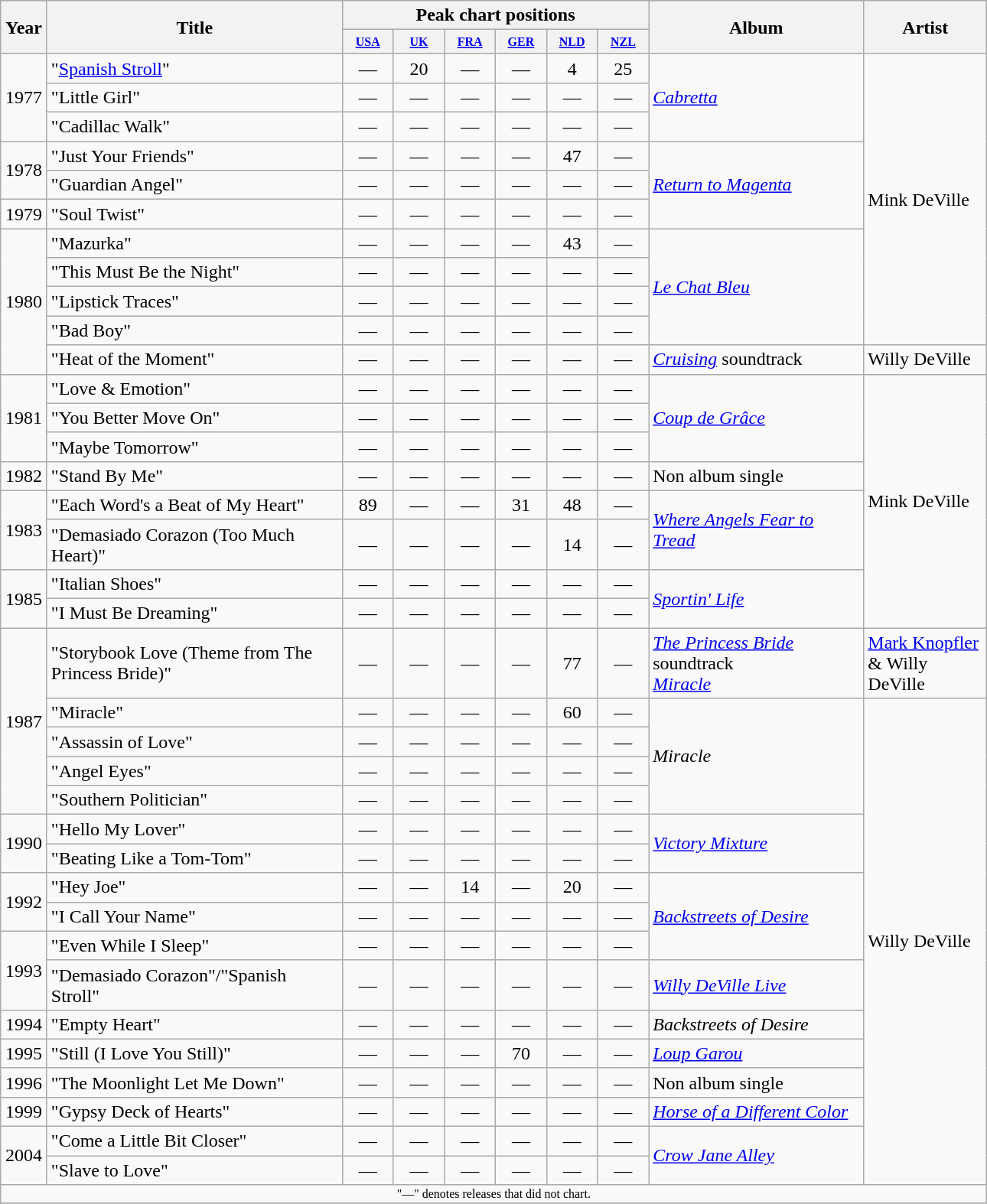<table class="wikitable">
<tr>
<th rowspan="2" width="33">Year</th>
<th rowspan="2" width="250">Title</th>
<th colspan="6">Peak chart positions</th>
<th rowspan="2" width="180">Album</th>
<th rowspan="2" width="100">Artist</th>
</tr>
<tr>
<th style="width:3em;font-size:80%"><small><a href='#'>USA</a></small></th>
<th style="width:3em;font-size:80%"><small><a href='#'>UK</a></small></th>
<th style="width:3em;font-size:80%"><small><a href='#'>FRA</a></small></th>
<th style="width:3em;font-size:80%"><small><a href='#'>GER</a></small></th>
<th style="width:3em;font-size:80%"><small><a href='#'>NLD</a></small></th>
<th style="width:3em;font-size:80%"><small><a href='#'>NZL</a></small></th>
</tr>
<tr>
<td rowspan=3 align="center">1977</td>
<td>"<a href='#'>Spanish Stroll</a>"</td>
<td align="center">— </td>
<td align="center">20 </td>
<td align="center">— </td>
<td align="center">— </td>
<td align="center">4 </td>
<td align="center">25 </td>
<td rowspan="3" align=left><em><a href='#'>Cabretta</a></em></td>
<td rowspan="10" align="left">Mink DeVille</td>
</tr>
<tr>
<td>"Little Girl"</td>
<td align="center">— </td>
<td align="center">— </td>
<td align="center">— </td>
<td align="center">— </td>
<td align="center">— </td>
<td align="center">— </td>
</tr>
<tr>
<td>"Cadillac Walk"</td>
<td align="center">— </td>
<td align="center">— </td>
<td align="center">— </td>
<td align="center">— </td>
<td align="center">— </td>
<td align="center">— </td>
</tr>
<tr>
<td rowspan=2 align="center">1978</td>
<td>"Just Your Friends"</td>
<td align="center">— </td>
<td align="center">— </td>
<td align="center">— </td>
<td align="center">— </td>
<td align="center">47 </td>
<td align="center">— </td>
<td rowspan="3" align=left><em><a href='#'>Return to Magenta</a></em></td>
</tr>
<tr>
<td>"Guardian Angel"</td>
<td align="center">— </td>
<td align="center">— </td>
<td align="center">— </td>
<td align="center">— </td>
<td align="center">— </td>
<td align="center">— </td>
</tr>
<tr>
<td rowspan=1 align="center">1979</td>
<td>"Soul Twist"</td>
<td align="center">— </td>
<td align="center">— </td>
<td align="center">— </td>
<td align="center">— </td>
<td align="center">— </td>
<td align="center">— </td>
</tr>
<tr>
<td rowspan=5 align="center">1980</td>
<td>"Mazurka"</td>
<td align="center">— </td>
<td align="center">— </td>
<td align="center">— </td>
<td align="center">— </td>
<td align="center">43 </td>
<td align="center">— </td>
<td rowspan=4 align=left><em><a href='#'>Le Chat Bleu</a></em></td>
</tr>
<tr>
<td>"This Must Be the Night"</td>
<td align="center">— </td>
<td align="center">— </td>
<td align="center">— </td>
<td align="center">— </td>
<td align="center">— </td>
<td align="center">— </td>
</tr>
<tr>
<td>"Lipstick Traces"</td>
<td align="center">— </td>
<td align="center">— </td>
<td align="center">— </td>
<td align="center">— </td>
<td align="center">— </td>
<td align="center">— </td>
</tr>
<tr>
<td>"Bad Boy"</td>
<td align="center">— </td>
<td align="center">— </td>
<td align="center">— </td>
<td align="center">— </td>
<td align="center">— </td>
<td align="center">— </td>
</tr>
<tr>
<td>"Heat of the Moment"</td>
<td align="center">— </td>
<td align="center">— </td>
<td align="center">— </td>
<td align="center">— </td>
<td align="center">— </td>
<td align="center">— </td>
<td align=left><em><a href='#'>Cruising</a></em> soundtrack</td>
<td align="left">Willy DeVille</td>
</tr>
<tr>
<td rowspan=3 align="center">1981</td>
<td>"Love & Emotion"</td>
<td align="center">— </td>
<td align="center">— </td>
<td align="center">— </td>
<td align="center">— </td>
<td align="center">— </td>
<td align="center">— </td>
<td rowspan="3" align=left><em><a href='#'>Coup de Grâce</a></em></td>
<td rowspan="8" align="left">Mink DeVille</td>
</tr>
<tr>
<td>"You Better Move On"</td>
<td align="center">— </td>
<td align="center">— </td>
<td align="center">— </td>
<td align="center">— </td>
<td align="center">— </td>
<td align="center">— </td>
</tr>
<tr>
<td>"Maybe Tomorrow"</td>
<td align="center">— </td>
<td align="center">— </td>
<td align="center">— </td>
<td align="center">— </td>
<td align="center">— </td>
<td align="center">— </td>
</tr>
<tr>
<td rowspan=1 align="center">1982</td>
<td>"Stand By Me"</td>
<td align="center">— </td>
<td align="center">— </td>
<td align="center">— </td>
<td align="center">— </td>
<td align="center">— </td>
<td align="center">— </td>
<td align=left>Non album single</td>
</tr>
<tr>
<td rowspan=2 align="center">1983</td>
<td>"Each Word's a Beat of My Heart"</td>
<td align="center">89 </td>
<td align="center">— </td>
<td align="center">— </td>
<td align="center">31</td>
<td align="center">48 </td>
<td align="center">— </td>
<td rowspan="2" align=left><em><a href='#'>Where Angels Fear to Tread</a></em></td>
</tr>
<tr>
<td>"Demasiado Corazon (Too Much Heart)"</td>
<td align="center">— </td>
<td align="center">— </td>
<td align="center">— </td>
<td align="center">— </td>
<td align="center">14 </td>
<td align="center">— </td>
</tr>
<tr>
<td rowspan=2 align="center">1985</td>
<td>"Italian Shoes"</td>
<td align="center">— </td>
<td align="center">— </td>
<td align="center">— </td>
<td align="center">— </td>
<td align="center">— </td>
<td align="center">— </td>
<td rowspan="2" align=left><em><a href='#'>Sportin' Life</a></em></td>
</tr>
<tr>
<td>"I Must Be Dreaming"</td>
<td align="center">— </td>
<td align="center">— </td>
<td align="center">— </td>
<td align="center">— </td>
<td align="center">— </td>
<td align="center">— </td>
</tr>
<tr>
<td rowspan=5 align="center">1987</td>
<td>"Storybook Love (Theme from The Princess Bride)"</td>
<td align="center">— </td>
<td align="center">— </td>
<td align="center">— </td>
<td align="center">— </td>
<td align="center">77</td>
<td align="center">— </td>
<td rowspan="1" align=left><em><a href='#'>The Princess Bride</a></em> soundtrack <br> <em><a href='#'>Miracle</a></em></td>
<td rowspan="1" align="left"><a href='#'>Mark Knopfler</a> & Willy DeVille</td>
</tr>
<tr>
<td>"Miracle"</td>
<td align="center">— </td>
<td align="center">— </td>
<td align="center">— </td>
<td align="center">— </td>
<td align="center">60 </td>
<td align="center">— </td>
<td rowspan="4" align=left><em>Miracle</em></td>
<td rowspan="16" align="left">Willy DeVille</td>
</tr>
<tr>
<td>"Assassin of Love"</td>
<td align="center">— </td>
<td align="center">— </td>
<td align="center">— </td>
<td align="center">— </td>
<td align="center">— </td>
<td align="center">— </td>
</tr>
<tr>
<td>"Angel Eyes"</td>
<td align="center">— </td>
<td align="center">— </td>
<td align="center">— </td>
<td align="center">— </td>
<td align="center">— </td>
<td align="center">— </td>
</tr>
<tr>
<td>"Southern Politician"</td>
<td align="center">— </td>
<td align="center">— </td>
<td align="center">— </td>
<td align="center">— </td>
<td align="center">— </td>
<td align="center">— </td>
</tr>
<tr>
<td rowspan=2 align="center">1990</td>
<td>"Hello My Lover"</td>
<td align="center">— </td>
<td align="center">— </td>
<td align="center">— </td>
<td align="center">— </td>
<td align="center">— </td>
<td align="center">— </td>
<td rowspan="2" align=left><em><a href='#'>Victory Mixture</a></em></td>
</tr>
<tr>
<td>"Beating Like a Tom-Tom"</td>
<td align="center">— </td>
<td align="center">— </td>
<td align="center">— </td>
<td align="center">— </td>
<td align="center">— </td>
<td align="center">— </td>
</tr>
<tr>
<td rowspan=2 align="center">1992</td>
<td>"Hey Joe"</td>
<td align="center">— </td>
<td align="center">— </td>
<td align="center">14 </td>
<td align="center">— </td>
<td align="center">20 </td>
<td align="center">— </td>
<td rowspan="3" align=left><em><a href='#'>Backstreets of Desire</a></em></td>
</tr>
<tr>
<td>"I Call Your Name"</td>
<td align="center">— </td>
<td align="center">— </td>
<td align="center">— </td>
<td align="center">— </td>
<td align="center">— </td>
<td align="center">— </td>
</tr>
<tr>
<td rowspan=2 align="center">1993</td>
<td>"Even While I Sleep"</td>
<td align="center">— </td>
<td align="center">— </td>
<td align="center">— </td>
<td align="center">— </td>
<td align="center">— </td>
<td align="center">— </td>
</tr>
<tr>
<td>"Demasiado Corazon"/"Spanish Stroll"</td>
<td align="center">— </td>
<td align="center">— </td>
<td align="center">— </td>
<td align="center">— </td>
<td align="center">— </td>
<td align="center">— </td>
<td align=left><em><a href='#'>Willy DeVille Live</a></em></td>
</tr>
<tr>
<td rowspan=1 align="center">1994</td>
<td>"Empty Heart"</td>
<td align="center">— </td>
<td align="center">— </td>
<td align="center">— </td>
<td align="center">— </td>
<td align="center">— </td>
<td align="center">— </td>
<td align=left><em>Backstreets of Desire</em></td>
</tr>
<tr>
<td rowspan=1 align="center">1995</td>
<td>"Still (I Love You Still)"</td>
<td align="center">— </td>
<td align="center">— </td>
<td align="center">— </td>
<td align="center">70 </td>
<td align="center">— </td>
<td align="center">— </td>
<td align=left><em><a href='#'>Loup Garou</a></em></td>
</tr>
<tr>
<td rowspan=1 align="center">1996</td>
<td>"The Moonlight Let Me Down"</td>
<td align="center">— </td>
<td align="center">— </td>
<td align="center">— </td>
<td align="center">— </td>
<td align="center">— </td>
<td align="center">— </td>
<td align=left>Non album single</td>
</tr>
<tr>
<td rowspan=1 align="center">1999</td>
<td>"Gypsy Deck of Hearts"</td>
<td align="center">— </td>
<td align="center">— </td>
<td align="center">— </td>
<td align="center">— </td>
<td align="center">— </td>
<td align="center">— </td>
<td align=left><em><a href='#'>Horse of a Different Color</a></em></td>
</tr>
<tr>
<td rowspan=2 align="center">2004</td>
<td>"Come a Little Bit Closer"</td>
<td align="center">— </td>
<td align="center">— </td>
<td align="center">— </td>
<td align="center">— </td>
<td align="center">— </td>
<td align="center">— </td>
<td rowspan=2 align=left><em><a href='#'>Crow Jane Alley</a></em></td>
</tr>
<tr>
<td>"Slave to Love"</td>
<td align="center">— </td>
<td align="center">— </td>
<td align="center">— </td>
<td align="center">— </td>
<td align="center">— </td>
<td align="center">— </td>
</tr>
<tr>
<td align="center" colspan="10" style="font-size: 8pt">"—" denotes releases that did not chart.</td>
</tr>
<tr>
</tr>
</table>
